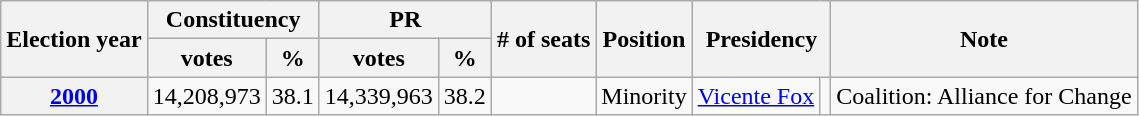<table class="wikitable">
<tr>
<th rowspan="2">Election year</th>
<th colspan="2">Constituency</th>
<th colspan="2">PR</th>
<th rowspan="2"># of seats</th>
<th rowspan="2">Position</th>
<th colspan="2" rowspan="2">Presidency</th>
<th rowspan="2">Note</th>
</tr>
<tr>
<th>votes</th>
<th>%</th>
<th>votes</th>
<th>%</th>
</tr>
<tr>
<th><a href='#'>2000</a></th>
<td>14,208,973</td>
<td>38.1</td>
<td>14,339,963</td>
<td>38.2</td>
<td></td>
<td>Minority</td>
<td><a href='#'>Vicente Fox</a></td>
<td></td>
<td>Coalition: Alliance for Change</td>
</tr>
</table>
